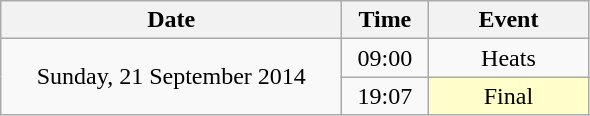<table class = "wikitable" style="text-align:center;">
<tr>
<th width=220>Date</th>
<th width=50>Time</th>
<th width=100>Event</th>
</tr>
<tr>
<td rowspan=2>Sunday, 21 September 2014</td>
<td>09:00</td>
<td>Heats</td>
</tr>
<tr>
<td>19:07</td>
<td bgcolor=ffffcc>Final</td>
</tr>
</table>
